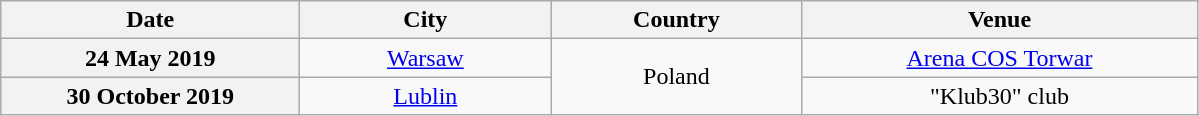<table class="wikitable plainrowheaders" style="text-align:center;">
<tr>
<th scope="col" style="width:12em;">Date</th>
<th scope="col" style="width:10em;">City</th>
<th scope="col" style="width:10em;">Country</th>
<th scope="col" style="width:16em;">Venue</th>
</tr>
<tr>
<th scope="row" style="text-align:center;">24 May 2019</th>
<td><a href='#'>Warsaw</a></td>
<td rowspan="2">Poland</td>
<td><a href='#'>Arena COS Torwar</a></td>
</tr>
<tr>
<th scope="row" style="text-align:center;">30 October 2019</th>
<td><a href='#'>Lublin</a></td>
<td>"Klub30" club</td>
</tr>
</table>
